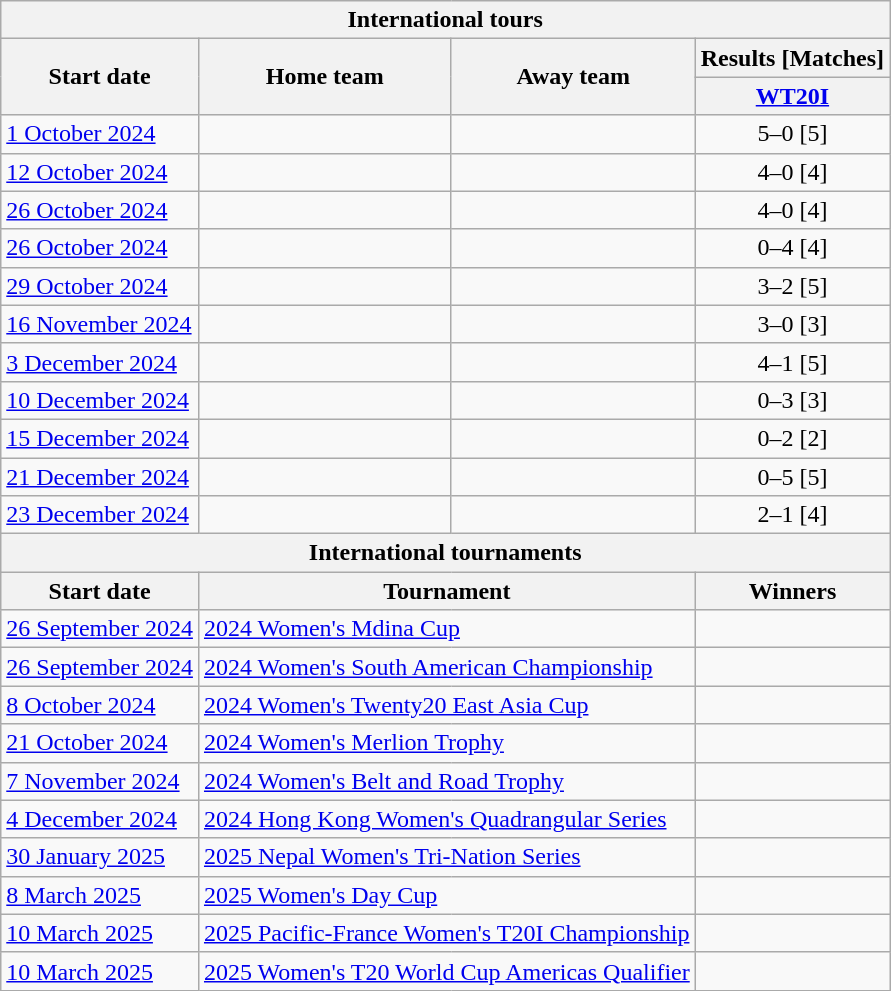<table class="wikitable" style="text-align:center;">
<tr>
<th colspan=4>International tours</th>
</tr>
<tr>
<th rowspan=2>Start date</th>
<th rowspan=2>Home team</th>
<th rowspan=2>Away team</th>
<th>Results [Matches]</th>
</tr>
<tr>
<th><a href='#'>WT20I</a></th>
</tr>
<tr>
<td style="text-align:left"><a href='#'>1 October 2024</a></td>
<td style="text-align:left"></td>
<td style="text-align:left"></td>
<td colspan=3>5–0 [5]</td>
</tr>
<tr>
<td style="text-align:left"><a href='#'>12 October 2024</a></td>
<td style="text-align:left"></td>
<td style="text-align:left"></td>
<td colspan=3>4–0 [4]</td>
</tr>
<tr>
<td style="text-align:left"><a href='#'>26 October 2024</a></td>
<td style="text-align:left"></td>
<td style="text-align:left"></td>
<td colspan=3>4–0 [4]</td>
</tr>
<tr>
<td style="text-align:left"><a href='#'>26 October 2024</a></td>
<td style="text-align:left"></td>
<td style="text-align:left"></td>
<td colspan=3>0–4 [4]</td>
</tr>
<tr>
<td style="text-align:left"><a href='#'>29 October 2024</a></td>
<td style="text-align:left"></td>
<td style="text-align:left"></td>
<td colspan=3>3–2 [5]</td>
</tr>
<tr>
<td style="text-align:left"><a href='#'>16 November 2024</a></td>
<td style="text-align:left"></td>
<td style="text-align:left"></td>
<td colspan=3>3–0 [3]</td>
</tr>
<tr>
<td style="text-align:left"><a href='#'>3 December 2024</a></td>
<td style="text-align:left"></td>
<td style="text-align:left"></td>
<td colspan=3>4–1 [5]</td>
</tr>
<tr>
<td style="text-align:left"><a href='#'>10 December 2024</a></td>
<td style="text-align:left"></td>
<td style="text-align:left"></td>
<td colspan=3>0–3 [3]</td>
</tr>
<tr>
<td style="text-align:left"><a href='#'>15 December 2024</a></td>
<td style="text-align:left"></td>
<td style="text-align:left"></td>
<td colspan=3>0–2 [2]</td>
</tr>
<tr>
<td style="text-align:left"><a href='#'>21 December 2024</a></td>
<td style="text-align:left"></td>
<td style="text-align:left"></td>
<td colspan=3>0–5 [5]</td>
</tr>
<tr>
<td style="text-align:left"><a href='#'>23 December 2024</a></td>
<td style="text-align:left"></td>
<td style="text-align:left"></td>
<td colspan=3>2–1 [4]</td>
</tr>
<tr>
<th colspan=4>International tournaments</th>
</tr>
<tr>
<th>Start date</th>
<th colspan=2>Tournament</th>
<th>Winners</th>
</tr>
<tr>
<td style="text-align:left"><a href='#'>26 September 2024</a></td>
<td style="text-align:left" colspan=2> <a href='#'>2024 Women's Mdina Cup</a></td>
<td style="text-align:left"></td>
</tr>
<tr>
<td style="text-align:left"><a href='#'>26 September 2024</a></td>
<td style="text-align:left" colspan=2> <a href='#'>2024 Women's South American Championship</a></td>
<td style="text-align:left"></td>
</tr>
<tr>
<td style="text-align:left"><a href='#'>8 October 2024</a></td>
<td style="text-align:left" colspan=2> <a href='#'>2024 Women's Twenty20 East Asia Cup</a></td>
<td style="text-align:left"></td>
</tr>
<tr>
<td style="text-align:left"><a href='#'>21 October 2024</a></td>
<td style="text-align:left" colspan=2> <a href='#'>2024 Women's Merlion Trophy</a></td>
<td style="text-align:left"></td>
</tr>
<tr>
<td style="text-align:left"><a href='#'>7 November 2024</a></td>
<td style="text-align:left" colspan=2> <a href='#'>2024 Women's Belt and Road Trophy</a></td>
<td style="text-align:left"></td>
</tr>
<tr>
<td style="text-align:left"><a href='#'>4 December 2024</a></td>
<td style="text-align:left" colspan=2> <a href='#'>2024 Hong Kong Women's Quadrangular Series</a></td>
<td style="text-align:left"></td>
</tr>
<tr>
<td style="text-align:left"><a href='#'>30 January 2025</a></td>
<td style="text-align:left" colspan=2> <a href='#'>2025 Nepal Women's Tri-Nation Series</a></td>
<td style="text-align:left"></td>
</tr>
<tr>
<td style="text-align:left"><a href='#'>8 March 2025</a></td>
<td style="text-align:left" colspan=2> <a href='#'>2025 Women's Day Cup</a></td>
<td style="text-align:left"></td>
</tr>
<tr>
<td style="text-align:left"><a href='#'>10 March 2025</a></td>
<td style="text-align:left" colspan=2> <a href='#'>2025 Pacific-France Women's T20I Championship</a></td>
<td style="text-align:left"></td>
</tr>
<tr>
<td style="text-align:left"><a href='#'>10 March 2025</a></td>
<td colspan="2" style="text-align:left"> <a href='#'>2025 Women's T20 World Cup Americas Qualifier</a></td>
<td style="text-align:left"></td>
</tr>
</table>
